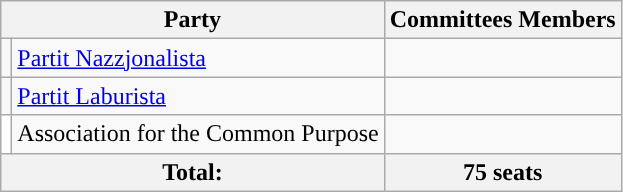<table class="wikitable">
<tr>
<th colspan="2">Party</th>
<th>Committees Members</th>
</tr>
<tr>
<td style="background-color:"></td>
<td><a href='#'>Partit Nazzjonalista</a></td>
<td></td>
</tr>
<tr>
<td style="background-color:"></td>
<td><a href='#'>Partit Laburista</a></td>
<td></td>
</tr>
<tr>
<td style="background-color:white"></td>
<td>Association for the Common Purpose</td>
<td></td>
</tr>
<tr>
<th colspan="2">Total:</th>
<th>75 seats</th>
</tr>
</table>
